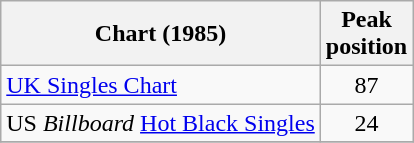<table class="wikitable sortable">
<tr>
<th>Chart (1985)</th>
<th>Peak<br>position</th>
</tr>
<tr>
<td><a href='#'>UK Singles Chart</a></td>
<td align="center">87</td>
</tr>
<tr>
<td>US <em>Billboard</em> <a href='#'>Hot Black Singles</a></td>
<td align="center">24</td>
</tr>
<tr>
</tr>
</table>
